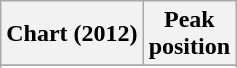<table class="wikitable sortable plainrowheaders" style="text-align:center">
<tr>
<th scope="col">Chart (2012)</th>
<th scope="col">Peak<br>position</th>
</tr>
<tr>
</tr>
<tr>
</tr>
</table>
